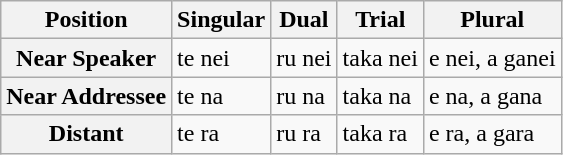<table class="wikitable">
<tr>
<th>Position</th>
<th>Singular</th>
<th>Dual</th>
<th>Trial</th>
<th>Plural</th>
</tr>
<tr>
<th>Near Speaker</th>
<td>te nei</td>
<td>ru nei</td>
<td>taka nei</td>
<td>e nei, a ganei</td>
</tr>
<tr>
<th>Near Addressee</th>
<td>te na</td>
<td>ru na</td>
<td>taka na</td>
<td>e na, a gana</td>
</tr>
<tr>
<th>Distant</th>
<td>te ra</td>
<td>ru ra</td>
<td>taka ra</td>
<td>e ra, a gara</td>
</tr>
</table>
